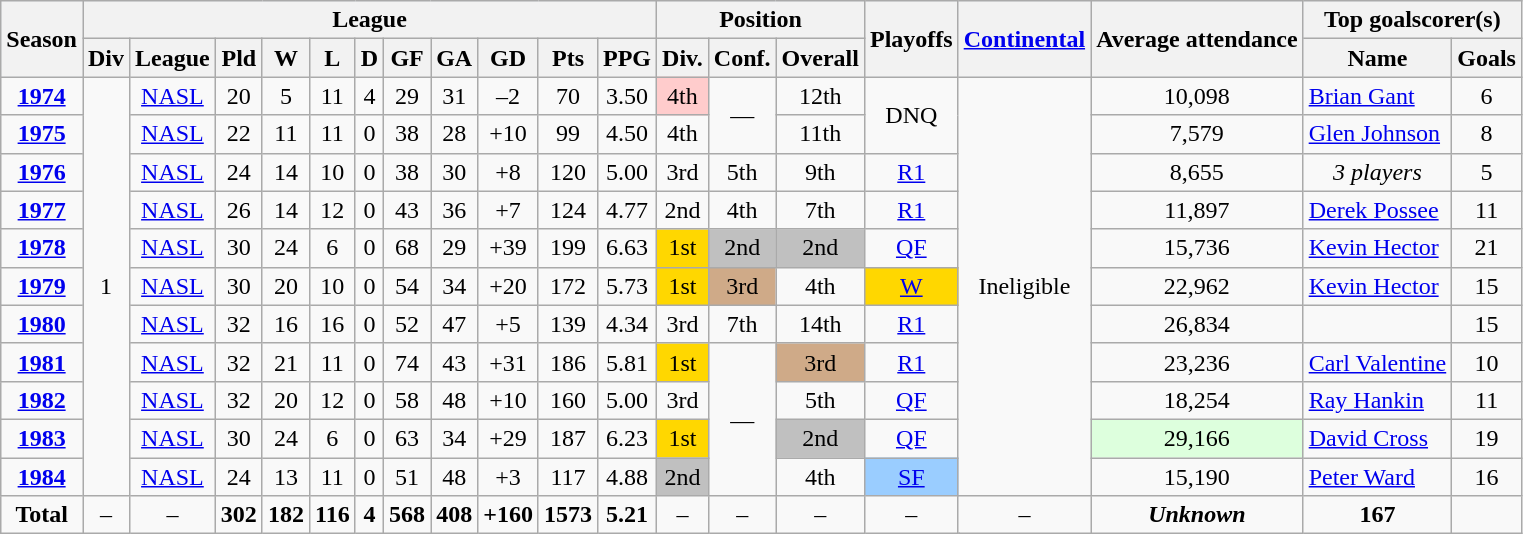<table class="wikitable" style="text-align:center;">
<tr style="background:#f0f6ff;">
<th rowspan=2>Season</th>
<th colspan=11>League</th>
<th colspan=3>Position</th>
<th rowspan=2>Playoffs</th>
<th rowspan=2 colspan=2><a href='#'>Continental</a></th>
<th rowspan=2>Average attendance</th>
<th colspan=2>Top goalscorer(s)</th>
</tr>
<tr>
<th>Div</th>
<th>League</th>
<th>Pld</th>
<th>W</th>
<th>L</th>
<th>D</th>
<th>GF</th>
<th>GA</th>
<th>GD</th>
<th>Pts</th>
<th>PPG</th>
<th>Div.</th>
<th>Conf.</th>
<th>Overall</th>
<th>Name</th>
<th>Goals</th>
</tr>
<tr>
<td><strong><a href='#'>1974</a></strong></td>
<td rowspan=11>1</td>
<td><a href='#'>NASL</a></td>
<td>20</td>
<td>5</td>
<td>11</td>
<td>4</td>
<td>29</td>
<td>31</td>
<td>–2</td>
<td>70</td>
<td>3.50</td>
<td style=background:#FFCCCC>4th</td>
<td rowspan=2>—</td>
<td>12th</td>
<td rowspan=2>DNQ</td>
<td colspan=2 rowspan=11>Ineligible</td>
<td>10,098</td>
<td align="left"> <a href='#'>Brian Gant</a></td>
<td>6</td>
</tr>
<tr>
<td><strong><a href='#'>1975</a></strong></td>
<td><a href='#'>NASL</a></td>
<td>22</td>
<td>11</td>
<td>11</td>
<td>0</td>
<td>38</td>
<td>28</td>
<td>+10</td>
<td>99</td>
<td>4.50</td>
<td>4th</td>
<td>11th</td>
<td>7,579</td>
<td align="left"> <a href='#'>Glen Johnson</a></td>
<td>8</td>
</tr>
<tr>
<td><strong><a href='#'>1976</a></strong></td>
<td><a href='#'>NASL</a></td>
<td>24</td>
<td>14</td>
<td>10</td>
<td>0</td>
<td>38</td>
<td>30</td>
<td>+8</td>
<td>120</td>
<td>5.00</td>
<td>3rd</td>
<td>5th</td>
<td>9th</td>
<td><a href='#'>R1</a></td>
<td>8,655</td>
<td align="center"><em>3 players</em></td>
<td>5</td>
</tr>
<tr>
<td><strong><a href='#'>1977</a></strong></td>
<td><a href='#'>NASL</a></td>
<td>26</td>
<td>14</td>
<td>12</td>
<td>0</td>
<td>43</td>
<td>36</td>
<td>+7</td>
<td>124</td>
<td>4.77</td>
<td>2nd</td>
<td>4th</td>
<td>7th</td>
<td><a href='#'>R1</a></td>
<td>11,897</td>
<td align="left"> <a href='#'>Derek Possee</a></td>
<td>11</td>
</tr>
<tr>
<td><strong><a href='#'>1978</a></strong></td>
<td><a href='#'>NASL</a></td>
<td>30</td>
<td>24</td>
<td>6</td>
<td>0</td>
<td>68</td>
<td>29</td>
<td>+39</td>
<td>199</td>
<td>6.63</td>
<td bgcolor=gold>1st</td>
<td bgcolor=silver>2nd</td>
<td bgcolor=silver>2nd</td>
<td><a href='#'>QF</a></td>
<td>15,736</td>
<td align="left"> <a href='#'>Kevin Hector</a></td>
<td>21</td>
</tr>
<tr>
<td><strong><a href='#'>1979</a></strong></td>
<td><a href='#'>NASL</a></td>
<td>30</td>
<td>20</td>
<td>10</td>
<td>0</td>
<td>54</td>
<td>34</td>
<td>+20</td>
<td>172</td>
<td>5.73</td>
<td bgcolor=gold>1st</td>
<td bgcolor=CFAA88>3rd</td>
<td>4th</td>
<td bgcolor=gold><a href='#'>W</a></td>
<td>22,962</td>
<td align="left"> <a href='#'>Kevin Hector</a></td>
<td>15</td>
</tr>
<tr>
<td><strong><a href='#'>1980</a></strong></td>
<td><a href='#'>NASL</a></td>
<td>32</td>
<td>16</td>
<td>16</td>
<td>0</td>
<td>52</td>
<td>47</td>
<td>+5</td>
<td>139</td>
<td>4.34</td>
<td>3rd</td>
<td>7th</td>
<td>14th</td>
<td><a href='#'>R1</a></td>
<td>26,834</td>
<td align="left"></td>
<td>15</td>
</tr>
<tr>
<td><strong><a href='#'>1981</a></strong></td>
<td><a href='#'>NASL</a></td>
<td>32</td>
<td>21</td>
<td>11</td>
<td>0</td>
<td>74</td>
<td>43</td>
<td>+31</td>
<td>186</td>
<td>5.81</td>
<td bgcolor=gold>1st</td>
<td rowspan=4>—</td>
<td bgcolor=CFAA88>3rd</td>
<td><a href='#'>R1</a></td>
<td>23,236</td>
<td align="left"> <a href='#'>Carl Valentine</a></td>
<td>10</td>
</tr>
<tr>
<td><strong><a href='#'>1982</a></strong></td>
<td><a href='#'>NASL</a></td>
<td>32</td>
<td>20</td>
<td>12</td>
<td>0</td>
<td>58</td>
<td>48</td>
<td>+10</td>
<td>160</td>
<td>5.00</td>
<td>3rd</td>
<td>5th</td>
<td><a href='#'>QF</a></td>
<td>18,254</td>
<td align="left"> <a href='#'>Ray Hankin</a></td>
<td>11</td>
</tr>
<tr>
<td><strong><a href='#'>1983</a></strong></td>
<td><a href='#'>NASL</a></td>
<td>30</td>
<td>24</td>
<td>6</td>
<td>0</td>
<td>63</td>
<td>34</td>
<td>+29</td>
<td>187</td>
<td>6.23</td>
<td bgcolor=gold>1st</td>
<td bgcolor=silver>2nd</td>
<td><a href='#'>QF</a></td>
<td style="background:#dfd;">29,166</td>
<td align="left"> <a href='#'>David Cross</a></td>
<td>19</td>
</tr>
<tr>
<td><strong><a href='#'>1984</a></strong></td>
<td><a href='#'>NASL</a></td>
<td>24</td>
<td>13</td>
<td>11</td>
<td>0</td>
<td>51</td>
<td>48</td>
<td>+3</td>
<td>117</td>
<td>4.88</td>
<td bgcolor=silver>2nd</td>
<td>4th</td>
<td bgcolor=#9acdff><a href='#'>SF</a></td>
<td>15,190</td>
<td align="left"> <a href='#'>Peter Ward</a></td>
<td>16</td>
</tr>
<tr>
<td><strong>Total</strong></td>
<td>–</td>
<td>–</td>
<td><strong>302</strong></td>
<td><strong>182</strong></td>
<td><strong>116</strong></td>
<td><strong>4</strong></td>
<td><strong>568</strong></td>
<td><strong>408</strong></td>
<td><strong>+160</strong></td>
<td><strong>1573</strong></td>
<td><strong>5.21</strong></td>
<td>–</td>
<td>–</td>
<td>–</td>
<td colspan=2>–</td>
<td>–</td>
<td align="center"><strong><em>Unknown</em></strong></td>
<td><strong>167</strong></td>
</tr>
</table>
